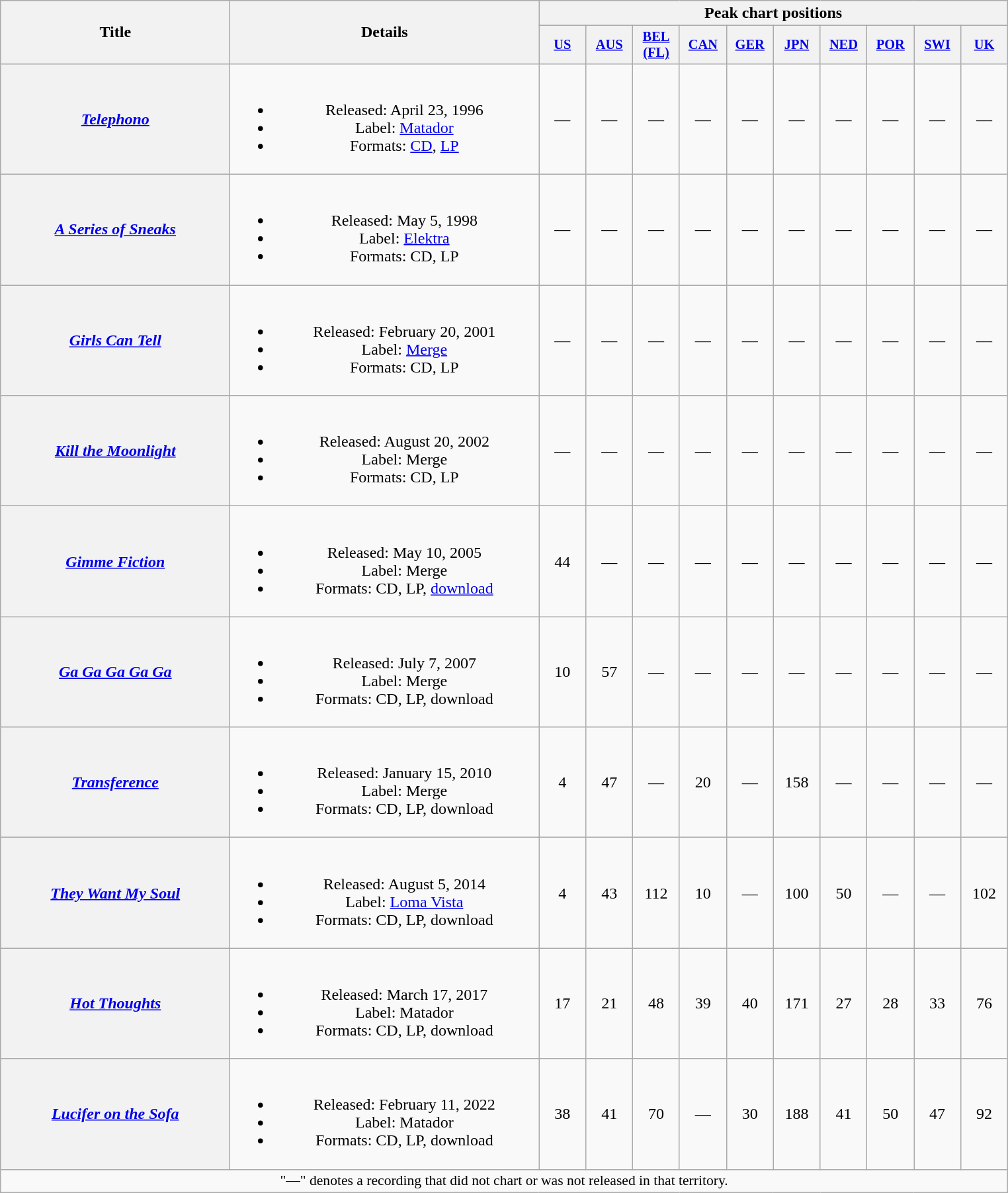<table class="wikitable plainrowheaders" style="text-align:center;">
<tr>
<th scope="col" rowspan="2" style="width:14em;">Title</th>
<th scope="col" rowspan="2" style="width:19em;">Details</th>
<th scope="col" colspan="10">Peak chart positions</th>
</tr>
<tr>
<th scope="col" style="width:3em;font-size:85%;"><a href='#'>US</a><br></th>
<th scope="col" style="width:3em;font-size:85%;"><a href='#'>AUS</a><br></th>
<th scope="col" style="width:3em;font-size:85%;"><a href='#'>BEL<br>(FL)</a><br></th>
<th scope="col" style="width:3em;font-size:85%;"><a href='#'>CAN</a><br></th>
<th scope="col" style="width:3em;font-size:85%;"><a href='#'>GER</a><br></th>
<th scope="col" style="width:3em;font-size:85%;"><a href='#'>JPN</a><br></th>
<th scope="col" style="width:3em;font-size:85%;"><a href='#'>NED</a><br></th>
<th scope="col" style="width:3em;font-size:85%;"><a href='#'>POR</a><br></th>
<th scope="col" style="width:3em;font-size:85%;"><a href='#'>SWI</a><br></th>
<th scope="col" style="width:3em;font-size:85%;"><a href='#'>UK</a><br></th>
</tr>
<tr>
<th scope="row"><em><a href='#'>Telephono</a></em></th>
<td><br><ul><li>Released: April 23, 1996</li><li>Label: <a href='#'>Matador</a></li><li>Formats: <a href='#'>CD</a>, <a href='#'>LP</a></li></ul></td>
<td>—</td>
<td>—</td>
<td>—</td>
<td>—</td>
<td>—</td>
<td>—</td>
<td>—</td>
<td>—</td>
<td>—</td>
<td>—</td>
</tr>
<tr>
<th scope="row"><em><a href='#'>A Series of Sneaks</a></em></th>
<td><br><ul><li>Released: May 5, 1998</li><li>Label: <a href='#'>Elektra</a></li><li>Formats: CD, LP</li></ul></td>
<td>—</td>
<td>—</td>
<td>—</td>
<td>—</td>
<td>—</td>
<td>—</td>
<td>—</td>
<td>—</td>
<td>—</td>
<td>—</td>
</tr>
<tr>
<th scope="row"><em><a href='#'>Girls Can Tell</a></em></th>
<td><br><ul><li>Released: February 20, 2001</li><li>Label: <a href='#'>Merge</a></li><li>Formats: CD, LP</li></ul></td>
<td>—</td>
<td>—</td>
<td>—</td>
<td>—</td>
<td>—</td>
<td>—</td>
<td>—</td>
<td>—</td>
<td>—</td>
<td>—</td>
</tr>
<tr>
<th scope="row"><em><a href='#'>Kill the Moonlight</a></em></th>
<td><br><ul><li>Released: August 20, 2002</li><li>Label: Merge</li><li>Formats: CD, LP</li></ul></td>
<td>—</td>
<td>—</td>
<td>—</td>
<td>—</td>
<td>—</td>
<td>—</td>
<td>—</td>
<td>—</td>
<td>—</td>
<td>—</td>
</tr>
<tr>
<th scope="row"><em><a href='#'>Gimme Fiction</a></em></th>
<td><br><ul><li>Released: May 10, 2005</li><li>Label: Merge</li><li>Formats: CD, LP, <a href='#'>download</a></li></ul></td>
<td>44</td>
<td>—</td>
<td>—</td>
<td>—</td>
<td>—</td>
<td>—</td>
<td>—</td>
<td>—</td>
<td>—</td>
<td>—</td>
</tr>
<tr>
<th scope="row"><em><a href='#'>Ga Ga Ga Ga Ga</a></em></th>
<td><br><ul><li>Released: July 7, 2007</li><li>Label: Merge</li><li>Formats: CD, LP, download</li></ul></td>
<td>10</td>
<td>57</td>
<td>—</td>
<td>—</td>
<td>—</td>
<td>—</td>
<td>—</td>
<td>—</td>
<td>—</td>
<td>—</td>
</tr>
<tr>
<th scope="row"><em><a href='#'>Transference</a></em></th>
<td><br><ul><li>Released: January 15, 2010</li><li>Label: Merge</li><li>Formats: CD, LP, download</li></ul></td>
<td>4</td>
<td>47</td>
<td>—</td>
<td>20</td>
<td>—</td>
<td>158</td>
<td>—</td>
<td>—</td>
<td>—</td>
<td>—</td>
</tr>
<tr>
<th scope="row"><em><a href='#'>They Want My Soul</a></em></th>
<td><br><ul><li>Released: August 5, 2014</li><li>Label: <a href='#'>Loma Vista</a></li><li>Formats: CD, LP, download</li></ul></td>
<td>4</td>
<td>43</td>
<td>112</td>
<td>10</td>
<td>—</td>
<td>100</td>
<td>50</td>
<td>—</td>
<td>—</td>
<td>102</td>
</tr>
<tr>
<th scope="row"><em><a href='#'>Hot Thoughts</a></em></th>
<td><br><ul><li>Released: March 17, 2017</li><li>Label: Matador</li><li>Formats: CD, LP, download</li></ul></td>
<td>17</td>
<td>21</td>
<td>48</td>
<td>39</td>
<td>40</td>
<td>171</td>
<td>27</td>
<td>28</td>
<td>33</td>
<td>76</td>
</tr>
<tr>
<th scope="row"><em><a href='#'>Lucifer on the Sofa</a></em></th>
<td><br><ul><li>Released: February 11, 2022</li><li>Label: Matador</li><li>Formats: CD, LP, download</li></ul></td>
<td>38</td>
<td>41</td>
<td>70</td>
<td>—</td>
<td>30</td>
<td>188</td>
<td>41</td>
<td>50</td>
<td>47</td>
<td>92</td>
</tr>
<tr>
<td colspan="15" style="font-size:90%">"—" denotes a recording that did not chart or was not released in that territory.</td>
</tr>
</table>
